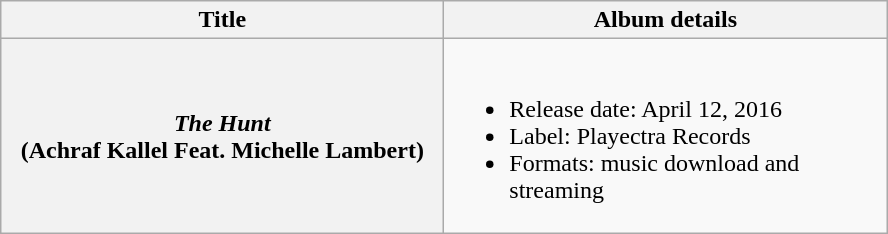<table class="wikitable plainrowheaders">
<tr>
<th style="width:18em;">Title</th>
<th style="width:18em;">Album details</th>
</tr>
<tr>
<th scope="row"><em>The Hunt</em><br>(Achraf Kallel Feat. Michelle Lambert)</th>
<td><br><ul><li>Release date: April 12, 2016</li><li>Label: Playectra Records</li><li>Formats: music download and streaming</li></ul></td>
</tr>
</table>
